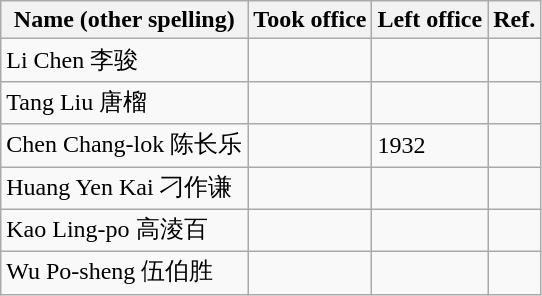<table class="wikitable">
<tr>
<th>Name (other spelling)</th>
<th>Took office</th>
<th>Left office</th>
<th>Ref.</th>
</tr>
<tr>
<td>Li Chen 李骏</td>
<td></td>
<td></td>
<td></td>
</tr>
<tr>
<td>Tang Liu 唐榴</td>
<td></td>
<td></td>
<td></td>
</tr>
<tr>
<td>Chen Chang-lok 陈长乐</td>
<td></td>
<td>1932</td>
<td></td>
</tr>
<tr>
<td>Huang Yen Kai 刁作谦</td>
<td></td>
<td></td>
<td></td>
</tr>
<tr>
<td>Kao Ling-po 高淩百</td>
<td></td>
<td></td>
<td></td>
</tr>
<tr>
<td>Wu Po-sheng 伍伯胜</td>
<td></td>
<td></td>
<td></td>
</tr>
</table>
